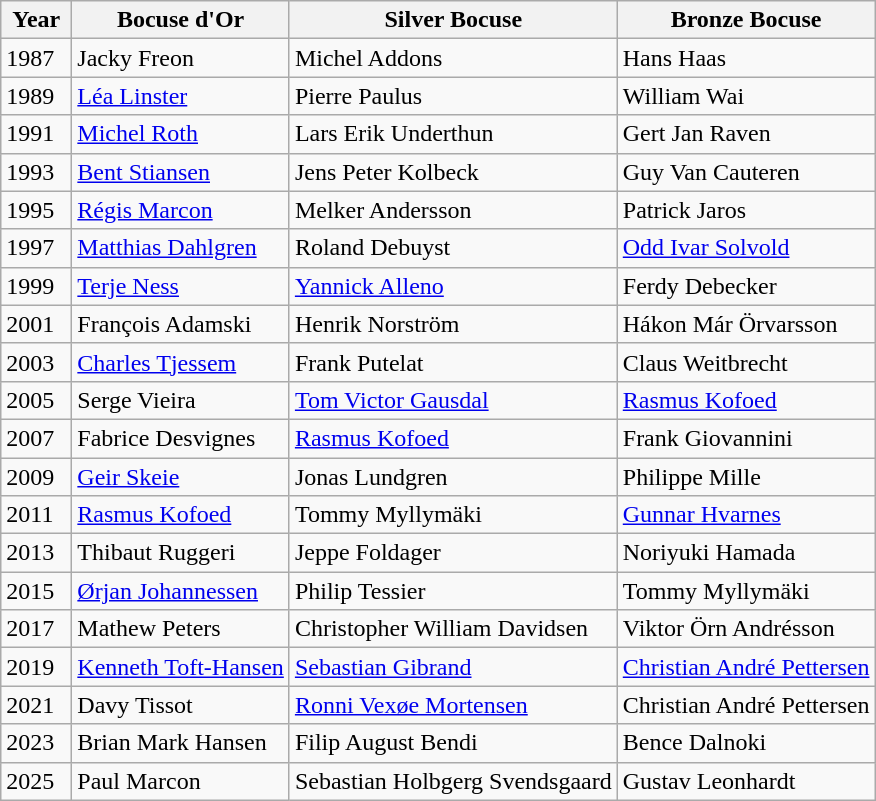<table class="wikitable" border="1">
<tr>
<th>Year</th>
<th>Bocuse d'Or</th>
<th>Silver Bocuse</th>
<th>Bronze Bocuse</th>
</tr>
<tr>
<td>1987  </td>
<td> Jacky Freon</td>
<td> Michel Addons</td>
<td> Hans Haas</td>
</tr>
<tr>
<td>1989</td>
<td> <a href='#'>Léa Linster</a></td>
<td> Pierre Paulus</td>
<td> William Wai</td>
</tr>
<tr>
<td>1991</td>
<td> <a href='#'>Michel Roth</a></td>
<td> Lars Erik Underthun  </td>
<td> Gert Jan Raven</td>
</tr>
<tr>
<td>1993</td>
<td> <a href='#'>Bent Stiansen</a></td>
<td> Jens Peter Kolbeck</td>
<td> Guy Van Cauteren</td>
</tr>
<tr>
<td>1995</td>
<td> <a href='#'>Régis Marcon</a></td>
<td> Melker Andersson</td>
<td> Patrick Jaros</td>
</tr>
<tr>
<td>1997</td>
<td> <a href='#'>Matthias Dahlgren</a></td>
<td> Roland Debuyst</td>
<td> <a href='#'>Odd Ivar Solvold</a></td>
</tr>
<tr>
<td>1999</td>
<td> <a href='#'>Terje Ness</a></td>
<td> <a href='#'>Yannick Alleno</a></td>
<td> Ferdy Debecker</td>
</tr>
<tr>
<td>2001</td>
<td> François Adamski</td>
<td> Henrik Norström</td>
<td> Hákon Már Örvarsson  </td>
</tr>
<tr>
<td>2003</td>
<td> <a href='#'>Charles Tjessem</a></td>
<td> Frank Putelat</td>
<td> Claus Weitbrecht</td>
</tr>
<tr>
<td>2005</td>
<td> Serge Vieira</td>
<td> <a href='#'>Tom Victor Gausdal</a></td>
<td> <a href='#'>Rasmus Kofoed</a></td>
</tr>
<tr>
<td>2007</td>
<td> Fabrice Desvignes</td>
<td> <a href='#'>Rasmus Kofoed</a></td>
<td> Frank Giovannini</td>
</tr>
<tr>
<td>2009</td>
<td>  <a href='#'>Geir Skeie</a></td>
<td> Jonas Lundgren</td>
<td> Philippe Mille</td>
</tr>
<tr>
<td>2011</td>
<td> <a href='#'>Rasmus Kofoed</a></td>
<td> Tommy Myllymäki</td>
<td> <a href='#'>Gunnar Hvarnes</a></td>
</tr>
<tr>
<td>2013</td>
<td> Thibaut Ruggeri</td>
<td> Jeppe Foldager</td>
<td> Noriyuki Hamada</td>
</tr>
<tr>
<td>2015</td>
<td> <a href='#'>Ørjan Johannessen</a></td>
<td> Philip Tessier</td>
<td> Tommy Myllymäki</td>
</tr>
<tr>
<td>2017</td>
<td> Mathew Peters</td>
<td> Christopher William Davidsen</td>
<td> Viktor Örn Andrésson </td>
</tr>
<tr>
<td>2019</td>
<td> <a href='#'>Kenneth Toft-Hansen</a></td>
<td> <a href='#'>Sebastian Gibrand</a></td>
<td> <a href='#'>Christian André Pettersen</a></td>
</tr>
<tr>
<td>2021</td>
<td> Davy Tissot</td>
<td> <a href='#'>Ronni Vexøe Mortensen</a></td>
<td> Christian André Pettersen</td>
</tr>
<tr>
<td>2023</td>
<td> Brian Mark Hansen</td>
<td> Filip August Bendi</td>
<td> Bence Dalnoki</td>
</tr>
<tr>
<td>2025</td>
<td> Paul Marcon</td>
<td> Sebastian Holbgerg Svendsgaard</td>
<td> Gustav Leonhardt</td>
</tr>
</table>
